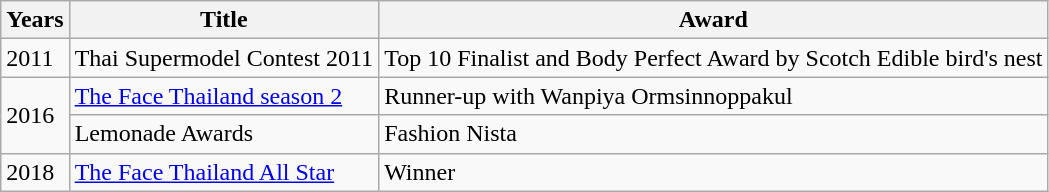<table class="wikitable sortable">
<tr>
<th>Years</th>
<th>Title</th>
<th>Award</th>
</tr>
<tr>
<td>2011</td>
<td>Thai Supermodel Contest 2011</td>
<td>Top 10 Finalist and Body Perfect Award by Scotch Edible bird's nest</td>
</tr>
<tr>
<td rowspan=2>2016</td>
<td><a href='#'>The Face Thailand season 2</a></td>
<td>Runner-up with Wanpiya Ormsinnoppakul</td>
</tr>
<tr>
<td>Lemonade Awards</td>
<td>Fashion Nista</td>
</tr>
<tr>
<td>2018</td>
<td><a href='#'>The Face Thailand All Star</a></td>
<td>Winner</td>
</tr>
</table>
